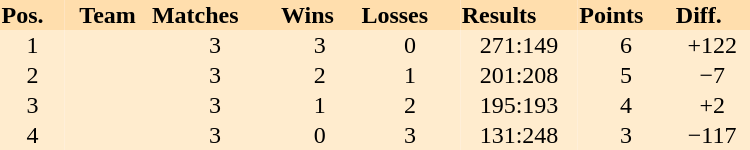<table style="text-align:left" border="0" cellspacing="0" align="right" width="500px">
<tr bgcolor="#FFDEAD">
<th>Pos.</th>
<th align="center">Team</th>
<th>Matches</th>
<th>Wins</th>
<th>Losses</th>
<th>Results</th>
<th>Points</th>
<th>Diff.</th>
</tr>
<tr bgcolor="#FFECCE" align="center">
<td>1</td>
<td align="left"></td>
<td>3</td>
<td>3</td>
<td>0</td>
<td>271:149</td>
<td>6</td>
<td>+122</td>
</tr>
<tr bgcolor="#FFECCE" align="center">
<td>2</td>
<td align="left"></td>
<td>3</td>
<td>2</td>
<td>1</td>
<td>201:208</td>
<td>5</td>
<td>−7</td>
</tr>
<tr bgcolor="#FFECCE" align="center">
<td>3</td>
<td align="left"></td>
<td>3</td>
<td>1</td>
<td>2</td>
<td>195:193</td>
<td>4</td>
<td>+2</td>
</tr>
<tr bgcolor="#FFECCE" align="center">
<td>4</td>
<td align="left"></td>
<td>3</td>
<td>0</td>
<td>3</td>
<td>131:248</td>
<td>3</td>
<td>−117</td>
</tr>
</table>
